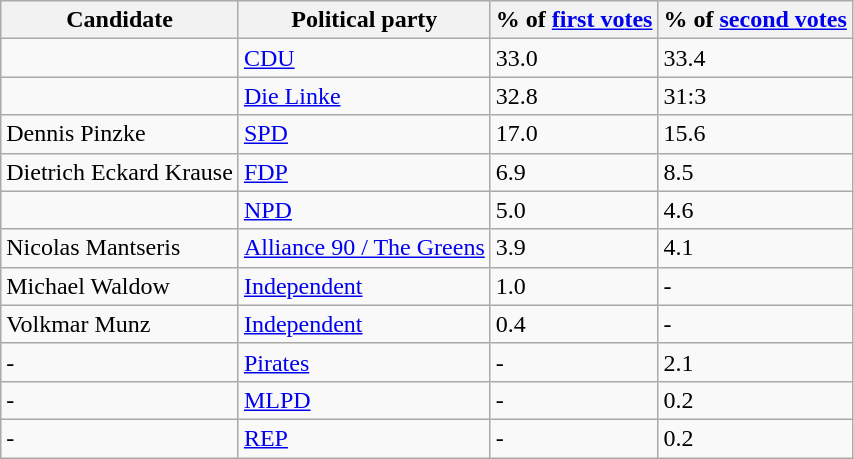<table class="wikitable sortable">
<tr>
<th>Candidate</th>
<th>Political party</th>
<th>% of <a href='#'>first vo<strong>tes</strong></a></th>
<th>% of <a href='#'>second <strong>votes</strong></a></th>
</tr>
<tr>
<td></td>
<td><a href='#'>CDU</a></td>
<td>33.0</td>
<td>33.4</td>
</tr>
<tr>
<td></td>
<td><a href='#'>Die Linke</a></td>
<td>32.8</td>
<td>31:3</td>
</tr>
<tr>
<td>Dennis Pinzke</td>
<td><a href='#'>SPD</a></td>
<td>17.0</td>
<td>15.6</td>
</tr>
<tr>
<td>Dietrich Eckard Krause</td>
<td><a href='#'>FDP</a></td>
<td>6.9</td>
<td>8.5</td>
</tr>
<tr>
<td></td>
<td><a href='#'>NPD</a></td>
<td>5.0</td>
<td>4.6</td>
</tr>
<tr>
<td>Nicolas Mantseris</td>
<td><a href='#'>Alliance 90 / The Greens</a></td>
<td>3.9</td>
<td>4.1</td>
</tr>
<tr>
<td>Michael Waldow</td>
<td><a href='#'>Independent</a></td>
<td>1.0</td>
<td>-</td>
</tr>
<tr>
<td>Volkmar Munz</td>
<td><a href='#'>Independent</a></td>
<td>0.4</td>
<td>-</td>
</tr>
<tr>
<td>-</td>
<td><a href='#'>Pirates</a></td>
<td>-</td>
<td>2.1</td>
</tr>
<tr>
<td>-</td>
<td><a href='#'>MLPD</a></td>
<td>-</td>
<td>0.2</td>
</tr>
<tr>
<td>-</td>
<td><a href='#'>REP</a></td>
<td>-</td>
<td>0.2</td>
</tr>
</table>
